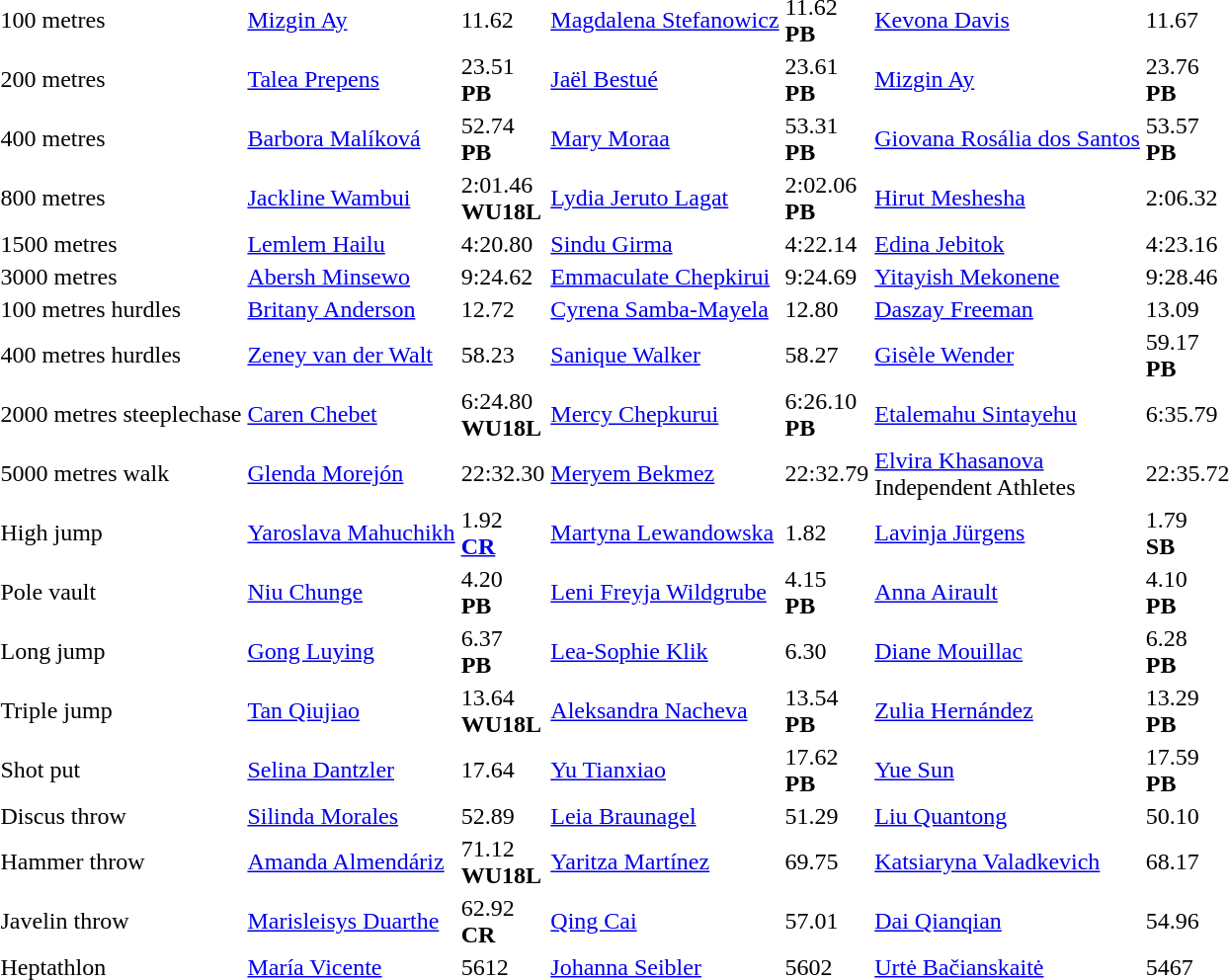<table>
<tr>
<td>100 metres<br></td>
<td><a href='#'>Mizgin Ay</a><br></td>
<td>11.62</td>
<td><a href='#'>Magdalena Stefanowicz</a><br></td>
<td>11.62<br><strong>PB</strong></td>
<td><a href='#'>Kevona Davis</a><br></td>
<td>11.67</td>
</tr>
<tr>
<td>200 metres<br></td>
<td><a href='#'>Talea Prepens</a><br></td>
<td>23.51<br><strong>PB</strong></td>
<td><a href='#'>Jaël Bestué</a><br></td>
<td>23.61<br><strong>PB</strong></td>
<td><a href='#'>Mizgin Ay</a><br></td>
<td>23.76<br><strong>PB</strong></td>
</tr>
<tr>
<td>400 metres<br></td>
<td><a href='#'>Barbora Malíková</a><br></td>
<td>52.74 <br><strong>PB</strong></td>
<td><a href='#'>Mary Moraa</a><br></td>
<td>53.31<br><strong>PB</strong></td>
<td><a href='#'>Giovana Rosália dos Santos</a><br></td>
<td>53.57 <br><strong>PB</strong></td>
</tr>
<tr>
<td>800 metres<br></td>
<td><a href='#'>Jackline Wambui</a><br></td>
<td>2:01.46 <br><strong>WU18L</strong></td>
<td><a href='#'>Lydia Jeruto Lagat</a><br></td>
<td>2:02.06<br><strong>PB</strong></td>
<td><a href='#'>Hirut Meshesha</a><br></td>
<td>2:06.32</td>
</tr>
<tr>
<td>1500 metres<br></td>
<td><a href='#'>Lemlem Hailu</a><br></td>
<td>4:20.80</td>
<td><a href='#'>Sindu Girma</a><br></td>
<td>4:22.14</td>
<td><a href='#'>Edina Jebitok</a><br></td>
<td>4:23.16</td>
</tr>
<tr>
<td>3000 metres<br></td>
<td><a href='#'>Abersh Minsewo</a><br></td>
<td>9:24.62</td>
<td><a href='#'>Emmaculate Chepkirui</a><br></td>
<td>9:24.69</td>
<td><a href='#'>Yitayish Mekonene</a><br></td>
<td>9:28.46</td>
</tr>
<tr>
<td>100 metres hurdles<br></td>
<td><a href='#'>Britany Anderson</a> <br> </td>
<td>12.72</td>
<td><a href='#'>Cyrena Samba-Mayela</a> <br> </td>
<td>12.80</td>
<td><a href='#'>Daszay Freeman</a> <br> </td>
<td>13.09</td>
</tr>
<tr>
<td>400 metres hurdles<br></td>
<td><a href='#'>Zeney van der Walt</a> <br> </td>
<td>58.23</td>
<td><a href='#'>Sanique Walker</a> <br> </td>
<td>58.27</td>
<td><a href='#'>Gisèle Wender</a> <br> </td>
<td>59.17<br><strong>PB</strong></td>
</tr>
<tr>
<td>2000 metres steeplechase<br></td>
<td><a href='#'>Caren Chebet</a><br></td>
<td>6:24.80  <br><strong>WU18L</strong></td>
<td><a href='#'>Mercy Chepkurui</a><br></td>
<td>6:26.10<br><strong>PB</strong></td>
<td><a href='#'>Etalemahu Sintayehu</a><br></td>
<td>6:35.79</td>
</tr>
<tr>
<td>5000 metres walk<br></td>
<td><a href='#'>Glenda Morejón</a><br></td>
<td>22:32.30</td>
<td><a href='#'>Meryem Bekmez</a><br></td>
<td>22:32.79</td>
<td><a href='#'>Elvira Khasanova</a><br>Independent Athletes</td>
<td>22:35.72</td>
</tr>
<tr>
<td>High jump<br></td>
<td><a href='#'>Yaroslava Mahuchikh</a><br></td>
<td>1.92 <br><strong><a href='#'>CR</a></strong></td>
<td><a href='#'>Martyna Lewandowska</a><br></td>
<td>1.82</td>
<td><a href='#'>Lavinja Jürgens</a><br></td>
<td>1.79<br><strong>SB</strong></td>
</tr>
<tr>
<td>Pole vault<br></td>
<td><a href='#'>Niu Chunge</a> <br> </td>
<td>4.20<br><strong>PB</strong></td>
<td><a href='#'>Leni Freyja Wildgrube</a> <br> </td>
<td>4.15<br><strong>PB</strong></td>
<td><a href='#'>Anna Airault</a> <br> </td>
<td>4.10<br><strong>PB</strong></td>
</tr>
<tr>
<td>Long jump<br></td>
<td><a href='#'>Gong Luying</a> <br> </td>
<td>6.37<br><strong>PB</strong></td>
<td><a href='#'>Lea-Sophie Klik</a> <br> </td>
<td>6.30</td>
<td><a href='#'>Diane Mouillac</a> <br> </td>
<td>6.28<br><strong>PB</strong></td>
</tr>
<tr>
<td>Triple jump<br></td>
<td><a href='#'>Tan Qiujiao</a> <br> </td>
<td>13.64<br><strong>WU18L</strong></td>
<td><a href='#'>Aleksandra Nacheva</a> <br> </td>
<td>13.54<br><strong>PB</strong></td>
<td><a href='#'>Zulia Hernández</a> <br> </td>
<td>13.29<br><strong>PB</strong></td>
</tr>
<tr>
<td>Shot put<br></td>
<td><a href='#'>Selina Dantzler</a><br></td>
<td>17.64</td>
<td><a href='#'>Yu Tianxiao</a><br></td>
<td>17.62<br><strong>PB</strong></td>
<td><a href='#'>Yue Sun</a><br></td>
<td>17.59<br><strong>PB</strong></td>
</tr>
<tr>
<td>Discus throw<br></td>
<td><a href='#'>Silinda Morales</a><br></td>
<td>52.89</td>
<td><a href='#'>Leia Braunagel</a><br></td>
<td>51.29</td>
<td><a href='#'>Liu Quantong</a><br></td>
<td>50.10</td>
</tr>
<tr>
<td>Hammer throw<br></td>
<td><a href='#'>Amanda Almendáriz</a><br></td>
<td>71.12<br><strong>WU18L</strong></td>
<td><a href='#'>Yaritza Martínez</a><br></td>
<td>69.75</td>
<td><a href='#'>Katsiaryna Valadkevich</a><br></td>
<td>68.17</td>
</tr>
<tr>
<td>Javelin throw<br></td>
<td><a href='#'>Marisleisys Duarthe</a><br></td>
<td>62.92<br><strong>CR</strong></td>
<td><a href='#'>Qing Cai</a><br></td>
<td>57.01</td>
<td><a href='#'>Dai Qianqian</a><br></td>
<td>54.96</td>
</tr>
<tr>
<td>Heptathlon<br></td>
<td><a href='#'>María Vicente</a><br></td>
<td>5612</td>
<td><a href='#'>Johanna Seibler</a><br></td>
<td>5602</td>
<td><a href='#'>Urtė Bačianskaitė</a><br></td>
<td>5467</td>
</tr>
</table>
